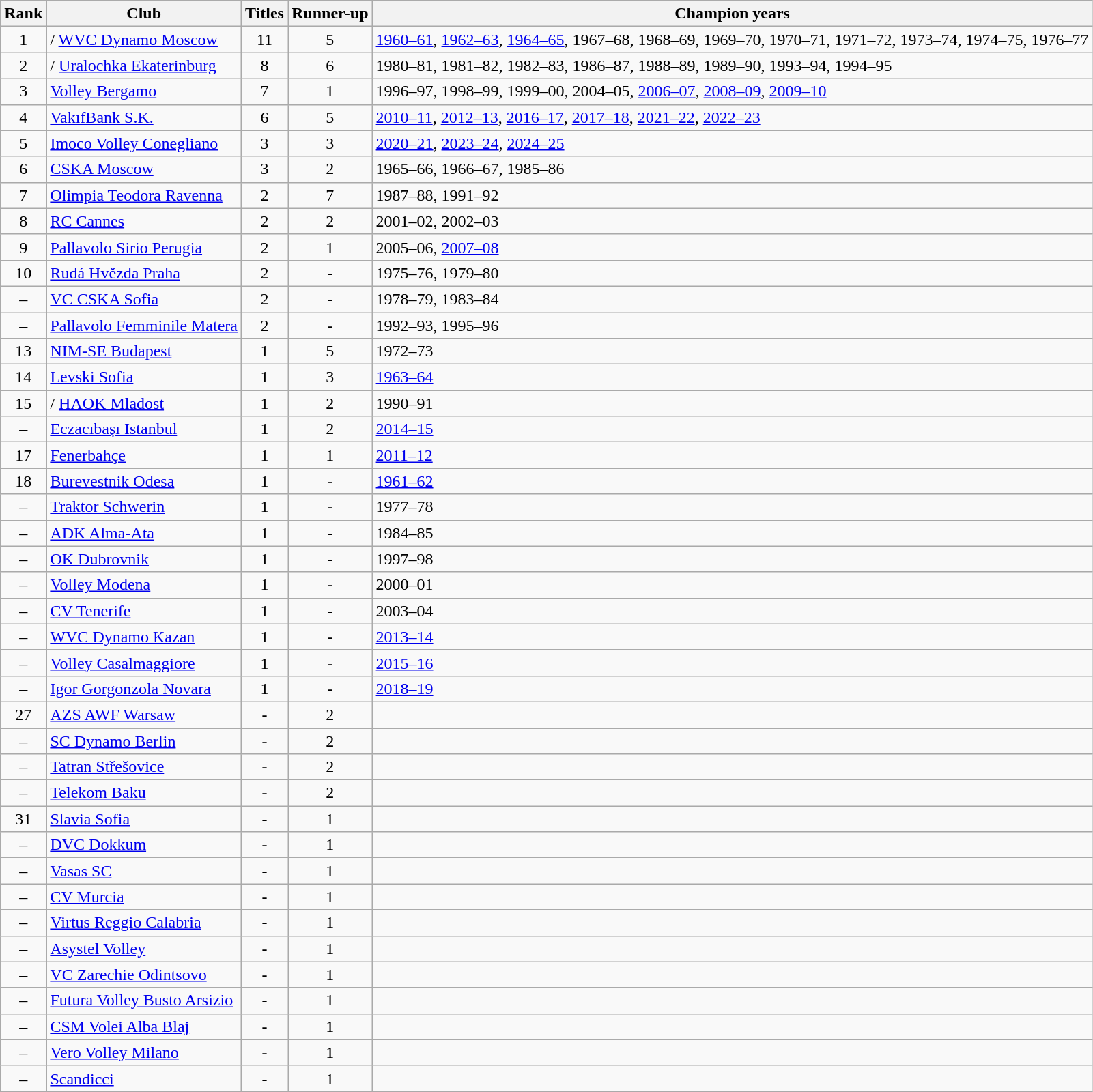<table class="wikitable sortable">
<tr>
<th>Rank</th>
<th>Club</th>
<th>Titles</th>
<th>Runner-up</th>
<th>Champion years</th>
</tr>
<tr>
<td align=center>1</td>
<td>/ <a href='#'>WVC Dynamo Moscow</a></td>
<td align=center>11</td>
<td align=center>5</td>
<td><a href='#'>1960–61</a>, <a href='#'>1962–63</a>, <a href='#'>1964–65</a>, 1967–68, 1968–69, 1969–70, 1970–71, 1971–72, 1973–74, 1974–75, 1976–77</td>
</tr>
<tr>
<td align=center>2</td>
<td>/ <a href='#'>Uralochka Ekaterinburg</a></td>
<td align=center>8</td>
<td align=center>6</td>
<td>1980–81, 1981–82, 1982–83, 1986–87, 1988–89, 1989–90, 1993–94, 1994–95</td>
</tr>
<tr>
<td align=center>3</td>
<td> <a href='#'>Volley Bergamo</a></td>
<td align=center>7</td>
<td align=center>1</td>
<td>1996–97, 1998–99, 1999–00, 2004–05, <a href='#'>2006–07</a>, <a href='#'>2008–09</a>, <a href='#'>2009–10</a></td>
</tr>
<tr>
<td align=center>4</td>
<td> <a href='#'>VakıfBank S.K.</a></td>
<td align=center>6</td>
<td align=center>5</td>
<td><a href='#'>2010–11</a>, <a href='#'>2012–13</a>, <a href='#'>2016–17</a>, <a href='#'>2017–18</a>, <a href='#'>2021–22</a>, <a href='#'>2022–23</a></td>
</tr>
<tr>
<td align=center>5</td>
<td> <a href='#'>Imoco Volley Conegliano</a></td>
<td align=center>3</td>
<td align=center>3</td>
<td><a href='#'>2020–21</a>, <a href='#'>2023–24</a>, <a href='#'>2024–25</a></td>
</tr>
<tr>
<td align=center>6</td>
<td> <a href='#'>CSKA Moscow</a></td>
<td align=center>3</td>
<td align=center>2</td>
<td>1965–66, 1966–67, 1985–86</td>
</tr>
<tr>
<td align=center>7</td>
<td> <a href='#'>Olimpia Teodora Ravenna</a></td>
<td align=center>2</td>
<td align=center>7</td>
<td>1987–88, 1991–92</td>
</tr>
<tr>
<td align=center>8</td>
<td> <a href='#'>RC Cannes</a></td>
<td align=center>2</td>
<td align=center>2</td>
<td>2001–02, 2002–03</td>
</tr>
<tr>
<td align=center>9</td>
<td> <a href='#'>Pallavolo Sirio Perugia</a></td>
<td align=center>2</td>
<td align=center>1</td>
<td>2005–06, <a href='#'>2007–08</a></td>
</tr>
<tr>
<td align=center>10</td>
<td> <a href='#'>Rudá Hvězda Praha</a></td>
<td align=center>2</td>
<td align=center>-</td>
<td>1975–76, 1979–80</td>
</tr>
<tr>
<td align=center>–</td>
<td> <a href='#'>VC CSKA Sofia</a></td>
<td align=center>2</td>
<td align=center>-</td>
<td>1978–79, 1983–84</td>
</tr>
<tr>
<td align=center>–</td>
<td> <a href='#'>Pallavolo Femminile Matera</a></td>
<td align=center>2</td>
<td align=center>-</td>
<td>1992–93, 1995–96</td>
</tr>
<tr>
<td align=center>13</td>
<td> <a href='#'>NIM-SE Budapest</a></td>
<td align=center>1</td>
<td align=center>5</td>
<td>1972–73</td>
</tr>
<tr>
<td align=center>14</td>
<td> <a href='#'>Levski Sofia</a></td>
<td align=center>1</td>
<td align=center>3</td>
<td><a href='#'>1963–64</a></td>
</tr>
<tr>
<td align=center>15</td>
<td>/ <a href='#'>HAOK Mladost</a></td>
<td align=center>1</td>
<td align=center>2</td>
<td>1990–91</td>
</tr>
<tr>
<td align=center>–</td>
<td> <a href='#'>Eczacıbaşı Istanbul</a></td>
<td align=center>1</td>
<td align=center>2</td>
<td><a href='#'>2014–15</a></td>
</tr>
<tr>
<td align=center>17</td>
<td> <a href='#'>Fenerbahçe</a></td>
<td align=center>1</td>
<td align=center>1</td>
<td><a href='#'>2011–12</a></td>
</tr>
<tr>
<td align=center>18</td>
<td> <a href='#'>Burevestnik Odesa</a></td>
<td align=center>1</td>
<td align=center>-</td>
<td><a href='#'>1961–62</a></td>
</tr>
<tr>
<td align=center>–</td>
<td> <a href='#'>Traktor Schwerin</a></td>
<td align=center>1</td>
<td align=center>-</td>
<td>1977–78</td>
</tr>
<tr>
<td align=center>–</td>
<td> <a href='#'>ADK Alma-Ata</a></td>
<td align=center>1</td>
<td align=center>-</td>
<td>1984–85</td>
</tr>
<tr>
<td align=center>–</td>
<td> <a href='#'>OK Dubrovnik</a></td>
<td align=center>1</td>
<td align=center>-</td>
<td>1997–98</td>
</tr>
<tr>
<td align=center>–</td>
<td> <a href='#'>Volley Modena</a></td>
<td align=center>1</td>
<td align=center>-</td>
<td>2000–01</td>
</tr>
<tr>
<td align=center>–</td>
<td> <a href='#'>CV Tenerife</a></td>
<td align=center>1</td>
<td align=center>-</td>
<td>2003–04</td>
</tr>
<tr>
<td align=center>–</td>
<td> <a href='#'>WVC Dynamo Kazan</a></td>
<td align=center>1</td>
<td align=center>-</td>
<td><a href='#'>2013–14</a></td>
</tr>
<tr>
<td align=center>–</td>
<td> <a href='#'>Volley Casalmaggiore</a></td>
<td align=center>1</td>
<td align=center>-</td>
<td><a href='#'>2015–16</a></td>
</tr>
<tr>
<td align=center>–</td>
<td> <a href='#'>Igor Gorgonzola Novara</a></td>
<td align=center>1</td>
<td align=center>-</td>
<td><a href='#'>2018–19</a></td>
</tr>
<tr>
<td align=center>27</td>
<td> <a href='#'>AZS AWF Warsaw</a></td>
<td align=center>-</td>
<td align=center>2</td>
<td></td>
</tr>
<tr>
<td align=center>–</td>
<td> <a href='#'>SC Dynamo Berlin</a></td>
<td align=center>-</td>
<td align=center>2</td>
<td></td>
</tr>
<tr>
<td align=center>–</td>
<td> <a href='#'>Tatran Střešovice</a></td>
<td align=center>-</td>
<td align=center>2</td>
<td></td>
</tr>
<tr>
<td align=center>–</td>
<td> <a href='#'>Telekom Baku</a></td>
<td align=center>-</td>
<td align=center>2</td>
<td></td>
</tr>
<tr>
<td align=center>31</td>
<td> <a href='#'>Slavia Sofia</a></td>
<td align=center>-</td>
<td align=center>1</td>
<td></td>
</tr>
<tr>
<td align=center>–</td>
<td> <a href='#'>DVC Dokkum</a></td>
<td align=center>-</td>
<td align=center>1</td>
<td></td>
</tr>
<tr>
<td align=center>–</td>
<td> <a href='#'>Vasas SC</a></td>
<td align=center>-</td>
<td align=center>1</td>
<td></td>
</tr>
<tr>
<td align=center>–</td>
<td> <a href='#'>CV Murcia</a></td>
<td align=center>-</td>
<td align=center>1</td>
<td></td>
</tr>
<tr>
<td align=center>–</td>
<td> <a href='#'>Virtus Reggio Calabria</a></td>
<td align=center>-</td>
<td align=center>1</td>
<td></td>
</tr>
<tr>
<td align=center>–</td>
<td> <a href='#'>Asystel Volley</a></td>
<td align=center>-</td>
<td align=center>1</td>
<td></td>
</tr>
<tr>
<td align=center>–</td>
<td> <a href='#'>VC Zarechie Odintsovo</a></td>
<td align=center>-</td>
<td align=center>1</td>
<td></td>
</tr>
<tr>
<td align=center>–</td>
<td> <a href='#'>Futura Volley Busto Arsizio</a></td>
<td align=center>-</td>
<td align=center>1</td>
<td></td>
</tr>
<tr>
<td align=center>–</td>
<td> <a href='#'>CSM Volei Alba Blaj</a></td>
<td align=center>-</td>
<td align=center>1</td>
<td></td>
</tr>
<tr>
<td align=center>–</td>
<td> <a href='#'>Vero Volley Milano</a></td>
<td align=center>-</td>
<td align=center>1</td>
<td></td>
</tr>
<tr>
<td align=center>–</td>
<td> <a href='#'>Scandicci</a></td>
<td align=center>-</td>
<td align=center>1</td>
<td></td>
</tr>
</table>
